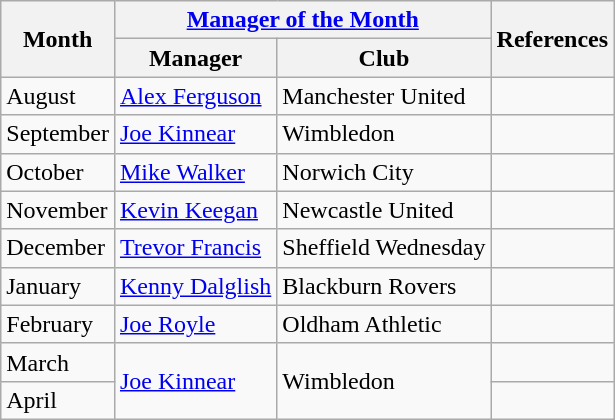<table class="wikitable">
<tr>
<th rowspan="2">Month</th>
<th colspan="2"><a href='#'>Manager of the Month</a></th>
<th rowspan="2">References</th>
</tr>
<tr>
<th>Manager</th>
<th>Club</th>
</tr>
<tr>
<td>August</td>
<td> <a href='#'>Alex Ferguson</a></td>
<td>Manchester United</td>
<td align=center></td>
</tr>
<tr>
<td>September</td>
<td> <a href='#'>Joe Kinnear</a></td>
<td>Wimbledon</td>
<td align=center></td>
</tr>
<tr>
<td>October</td>
<td> <a href='#'>Mike Walker</a></td>
<td>Norwich City</td>
<td align=center></td>
</tr>
<tr>
<td>November</td>
<td> <a href='#'>Kevin Keegan</a></td>
<td>Newcastle United</td>
<td align=center></td>
</tr>
<tr>
<td>December</td>
<td> <a href='#'>Trevor Francis</a></td>
<td>Sheffield Wednesday</td>
<td align=center></td>
</tr>
<tr>
<td>January</td>
<td> <a href='#'>Kenny Dalglish</a></td>
<td>Blackburn Rovers</td>
<td align=center></td>
</tr>
<tr>
<td>February</td>
<td> <a href='#'>Joe Royle</a></td>
<td>Oldham Athletic</td>
<td align=center></td>
</tr>
<tr>
<td>March</td>
<td rowspan=2> <a href='#'>Joe Kinnear</a></td>
<td rowspan=2>Wimbledon</td>
<td align=center></td>
</tr>
<tr>
<td>April</td>
<td align=center></td>
</tr>
</table>
